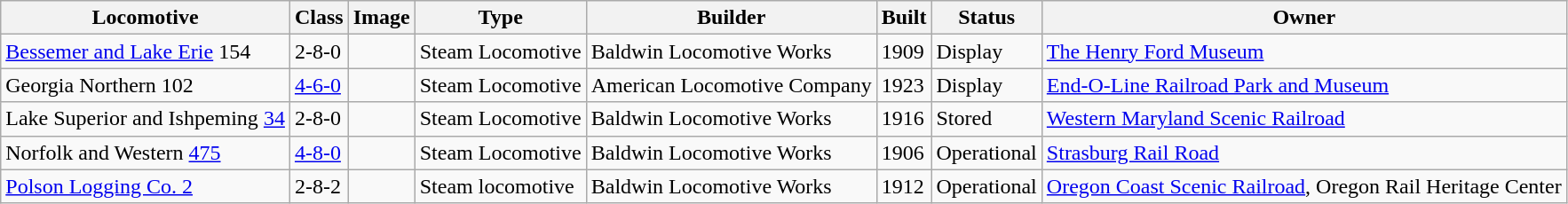<table class="wikitable">
<tr>
<th>Locomotive</th>
<th>Class</th>
<th>Image</th>
<th>Type</th>
<th>Builder</th>
<th>Built</th>
<th>Status</th>
<th>Owner</th>
</tr>
<tr>
<td><a href='#'>Bessemer and Lake Erie</a> 154</td>
<td>2-8-0</td>
<td></td>
<td>Steam Locomotive</td>
<td>Baldwin Locomotive Works</td>
<td>1909</td>
<td>Display</td>
<td><a href='#'>The Henry Ford Museum</a></td>
</tr>
<tr>
<td>Georgia Northern 102</td>
<td><a href='#'>4-6-0</a></td>
<td></td>
<td>Steam Locomotive</td>
<td>American Locomotive Company</td>
<td>1923</td>
<td>Display</td>
<td><a href='#'>End-O-Line Railroad Park and Museum</a></td>
</tr>
<tr>
<td>Lake Superior and Ishpeming <a href='#'>34</a></td>
<td>2-8-0</td>
<td></td>
<td>Steam Locomotive</td>
<td>Baldwin Locomotive Works</td>
<td>1916</td>
<td>Stored</td>
<td><a href='#'>Western Maryland Scenic Railroad</a></td>
</tr>
<tr>
<td>Norfolk and Western <a href='#'>475</a></td>
<td><a href='#'>4-8-0</a></td>
<td></td>
<td>Steam Locomotive</td>
<td>Baldwin Locomotive Works</td>
<td>1906</td>
<td>Operational</td>
<td><a href='#'>Strasburg Rail Road</a></td>
</tr>
<tr>
<td><a href='#'>Polson Logging Co. 2</a></td>
<td>2-8-2</td>
<td></td>
<td>Steam locomotive</td>
<td>Baldwin Locomotive Works</td>
<td>1912</td>
<td>Operational</td>
<td><a href='#'>Oregon Coast Scenic Railroad</a>, Oregon Rail Heritage Center</td>
</tr>
</table>
